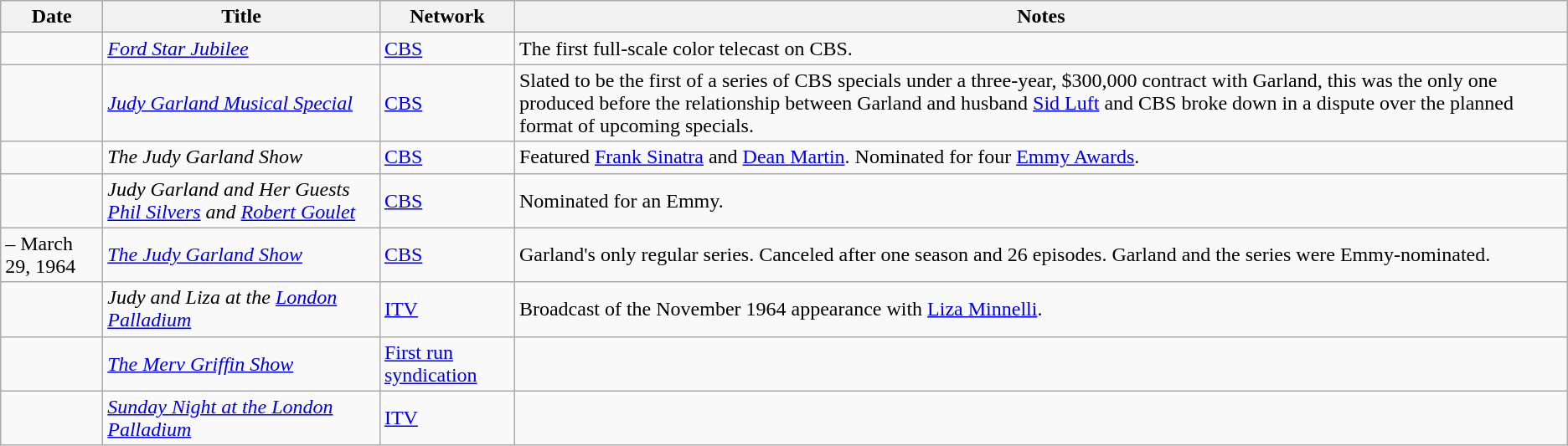<table class="wikitable sortable">
<tr>
<th>Date</th>
<th>Title</th>
<th>Network</th>
<th class="unsortable">Notes</th>
</tr>
<tr>
<td></td>
<td><em><a href='#'>Ford Star Jubilee</a></em></td>
<td><a href='#'>CBS</a></td>
<td>The first full-scale color telecast on CBS.</td>
</tr>
<tr>
<td></td>
<td><em><a href='#'>Judy Garland Musical Special</a></em></td>
<td><a href='#'>CBS</a></td>
<td>Slated to be the first of a series of CBS specials under a three-year, $300,000 contract with Garland, this was the only one produced before the relationship between Garland and husband <a href='#'>Sid Luft</a> and CBS broke down in a dispute over the planned format of upcoming specials.</td>
</tr>
<tr>
<td></td>
<td><em>The Judy Garland Show</em></td>
<td><a href='#'>CBS</a></td>
<td>Featured <a href='#'>Frank Sinatra</a> and <a href='#'>Dean Martin</a>. Nominated for four <a href='#'>Emmy Awards</a>.</td>
</tr>
<tr>
<td></td>
<td><em>Judy Garland and Her Guests <a href='#'>Phil Silvers</a> and <a href='#'>Robert Goulet</a></em></td>
<td><a href='#'>CBS</a></td>
<td>Nominated for an Emmy.</td>
</tr>
<tr>
<td> – March 29, 1964</td>
<td><em><a href='#'>The Judy Garland Show</a></em></td>
<td><a href='#'>CBS</a></td>
<td>Garland's only regular series. Canceled after one season and 26 episodes. Garland and the series were Emmy-nominated.</td>
</tr>
<tr>
<td></td>
<td><em>Judy and Liza at the <a href='#'>London Palladium</a></em></td>
<td><a href='#'>ITV</a></td>
<td>Broadcast of the November 1964 appearance with <a href='#'>Liza Minnelli</a>.</td>
</tr>
<tr>
<td></td>
<td><em><a href='#'>The Merv Griffin Show</a></em></td>
<td><a href='#'>First run syndication</a></td>
</tr>
<tr>
<td></td>
<td><em><a href='#'>Sunday Night at the London Palladium</a></em></td>
<td><a href='#'>ITV</a></td>
<td></td>
</tr>
</table>
